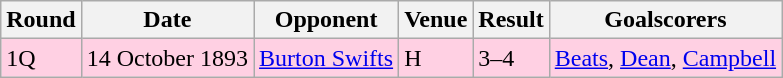<table class="wikitable">
<tr>
<th>Round</th>
<th>Date</th>
<th>Opponent</th>
<th>Venue</th>
<th>Result</th>
<th>Goalscorers</th>
</tr>
<tr style="background-color: #ffd0e3;">
<td>1Q</td>
<td>14 October 1893</td>
<td><a href='#'>Burton Swifts</a></td>
<td>H</td>
<td>3–4</td>
<td><a href='#'>Beats</a>, <a href='#'>Dean</a>, <a href='#'>Campbell</a></td>
</tr>
</table>
